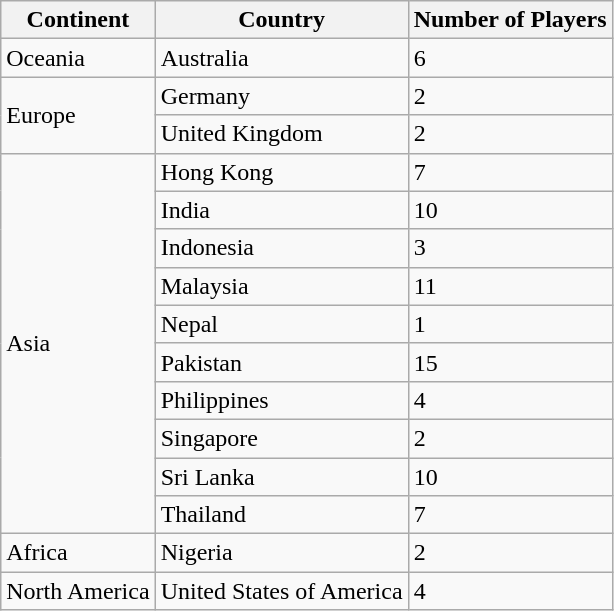<table class="wikitable">
<tr>
<th>Continent</th>
<th>Country</th>
<th>Number of Players</th>
</tr>
<tr>
<td>Oceania</td>
<td>Australia</td>
<td>6</td>
</tr>
<tr>
<td rowspan="2">Europe</td>
<td>Germany</td>
<td>2</td>
</tr>
<tr>
<td>United Kingdom</td>
<td>2</td>
</tr>
<tr>
<td rowspan="10">Asia</td>
<td>Hong Kong</td>
<td>7</td>
</tr>
<tr>
<td>India</td>
<td>10</td>
</tr>
<tr>
<td>Indonesia</td>
<td>3</td>
</tr>
<tr>
<td>Malaysia</td>
<td>11</td>
</tr>
<tr>
<td>Nepal</td>
<td>1</td>
</tr>
<tr>
<td>Pakistan</td>
<td>15</td>
</tr>
<tr>
<td>Philippines</td>
<td>4</td>
</tr>
<tr>
<td>Singapore</td>
<td>2</td>
</tr>
<tr>
<td>Sri Lanka</td>
<td>10</td>
</tr>
<tr>
<td>Thailand</td>
<td>7</td>
</tr>
<tr>
<td>Africa</td>
<td>Nigeria</td>
<td>2</td>
</tr>
<tr>
<td>North America</td>
<td>United States of America</td>
<td>4</td>
</tr>
</table>
